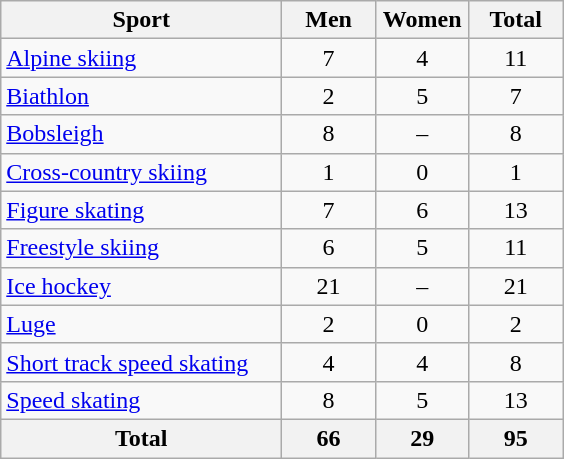<table class="wikitable sortable" style="text-align:center;">
<tr>
<th width=180>Sport</th>
<th width=55>Men</th>
<th width=55>Women</th>
<th width=55>Total</th>
</tr>
<tr>
<td align=left><a href='#'>Alpine skiing</a></td>
<td>7</td>
<td>4</td>
<td>11</td>
</tr>
<tr>
<td align=left><a href='#'>Biathlon</a></td>
<td>2</td>
<td>5</td>
<td>7</td>
</tr>
<tr>
<td align=left><a href='#'>Bobsleigh</a></td>
<td>8</td>
<td>–</td>
<td>8</td>
</tr>
<tr>
<td align=left><a href='#'>Cross-country skiing</a></td>
<td>1</td>
<td>0</td>
<td>1</td>
</tr>
<tr>
<td align=left><a href='#'>Figure skating</a></td>
<td>7</td>
<td>6</td>
<td>13</td>
</tr>
<tr>
<td align=left><a href='#'>Freestyle skiing</a></td>
<td>6</td>
<td>5</td>
<td>11</td>
</tr>
<tr>
<td align=left><a href='#'>Ice hockey</a></td>
<td>21</td>
<td>–</td>
<td>21</td>
</tr>
<tr>
<td align=left><a href='#'>Luge</a></td>
<td>2</td>
<td>0</td>
<td>2</td>
</tr>
<tr>
<td align=left><a href='#'>Short track speed skating</a></td>
<td>4</td>
<td>4</td>
<td>8</td>
</tr>
<tr>
<td align=left><a href='#'>Speed skating</a></td>
<td>8</td>
<td>5</td>
<td>13</td>
</tr>
<tr>
<th>Total</th>
<th>66</th>
<th>29</th>
<th>95</th>
</tr>
</table>
